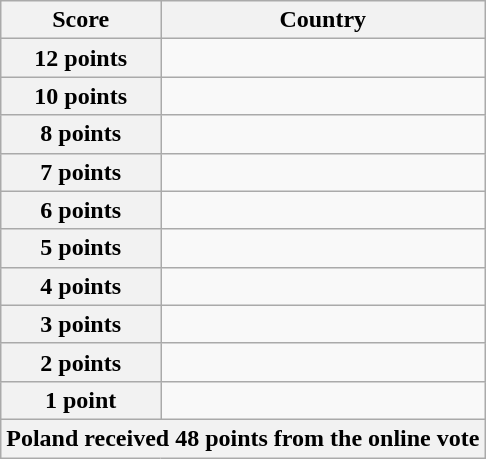<table class="wikitable">
<tr>
<th scope="col" width="33%">Score</th>
<th scope="col">Country</th>
</tr>
<tr>
<th scope="row">12 points</th>
<td></td>
</tr>
<tr>
<th scope="row">10 points</th>
<td></td>
</tr>
<tr>
<th scope="row">8 points</th>
<td {{ubl></td>
</tr>
<tr>
<th scope="row">7 points</th>
<td></td>
</tr>
<tr>
<th scope="row">6 points</th>
<td></td>
</tr>
<tr>
<th scope="row">5 points</th>
<td></td>
</tr>
<tr>
<th scope="row">4 points</th>
<td></td>
</tr>
<tr>
<th scope="row">3 points</th>
<td></td>
</tr>
<tr>
<th scope="row">2 points</th>
<td></td>
</tr>
<tr>
<th scope="row">1 point</th>
<td></td>
</tr>
<tr>
<th colspan=2>Poland received 48 points from the online vote</th>
</tr>
</table>
